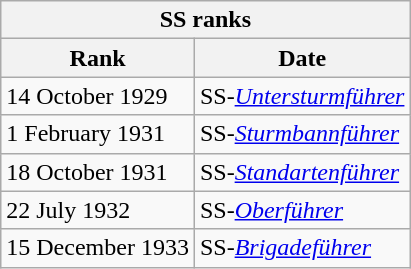<table class="wikitable float-right">
<tr>
<th colspan="2">SS ranks</th>
</tr>
<tr>
<th>Rank</th>
<th>Date</th>
</tr>
<tr>
<td>14 October 1929</td>
<td>SS-<em><a href='#'>Untersturmführer</a></em></td>
</tr>
<tr>
<td>1 February 1931</td>
<td>SS-<em><a href='#'>Sturmbannführer</a></em></td>
</tr>
<tr>
<td>18 October 1931</td>
<td>SS-<em><a href='#'>Standartenführer</a></em></td>
</tr>
<tr>
<td>22 July 1932</td>
<td>SS-<em><a href='#'>Oberführer</a></em></td>
</tr>
<tr>
<td>15 December 1933</td>
<td>SS-<em><a href='#'>Brigadeführer</a></em></td>
</tr>
</table>
